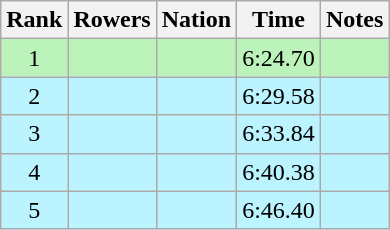<table class="wikitable sortable" style="text-align:center">
<tr>
<th>Rank</th>
<th>Rowers</th>
<th>Nation</th>
<th>Time</th>
<th>Notes</th>
</tr>
<tr bgcolor=bbf3bb>
<td>1</td>
<td align=left data-sort-value="Schmidt, Sybille"></td>
<td align=left></td>
<td>6:24.70</td>
<td></td>
</tr>
<tr bgcolor=bbf3ff>
<td>2</td>
<td align=left data-sort-value="Dobre, Anişoara"></td>
<td align=left></td>
<td>6:29.58</td>
<td></td>
</tr>
<tr bgcolor=bbf3ff>
<td>3</td>
<td align=left data-sort-value="Vermulst, Laurien"></td>
<td align=left></td>
<td>6:33.84</td>
<td></td>
</tr>
<tr bgcolor=bbf3ff>
<td>4</td>
<td align=left></td>
<td align=left></td>
<td>6:40.38</td>
<td></td>
</tr>
<tr bgcolor=bbf3ff>
<td>5</td>
<td align=left data-sort-value="Berberova, Lalka"></td>
<td align=left></td>
<td>6:46.40</td>
<td></td>
</tr>
</table>
